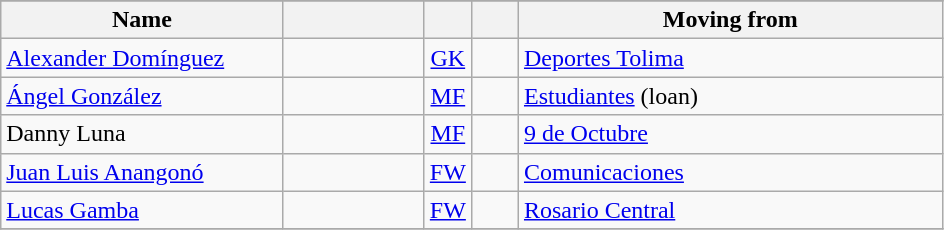<table class="wikitable" style="text-align: center;">
<tr>
</tr>
<tr>
<th width=30% align="center">Name</th>
<th width=15% align="center"></th>
<th width=5% align="center"></th>
<th width=5% align="center"></th>
<th width=45% align="center">Moving from</th>
</tr>
<tr>
<td align=left><a href='#'>Alexander Domínguez</a></td>
<td></td>
<td><a href='#'>GK</a></td>
<td></td>
<td align=left><a href='#'>Deportes Tolima</a> </td>
</tr>
<tr>
<td align=left><a href='#'>Ángel González</a></td>
<td></td>
<td><a href='#'>MF</a></td>
<td></td>
<td align=left><a href='#'>Estudiantes</a>  (loan)</td>
</tr>
<tr>
<td align=left>Danny Luna</td>
<td></td>
<td><a href='#'>MF</a></td>
<td></td>
<td align=left><a href='#'>9 de Octubre</a> </td>
</tr>
<tr>
<td align=left><a href='#'>Juan Luis Anangonó</a></td>
<td></td>
<td><a href='#'>FW</a></td>
<td></td>
<td align=left><a href='#'>Comunicaciones</a> </td>
</tr>
<tr>
<td align=left><a href='#'>Lucas Gamba</a></td>
<td></td>
<td><a href='#'>FW</a></td>
<td></td>
<td align=left><a href='#'>Rosario Central</a> </td>
</tr>
<tr>
</tr>
</table>
